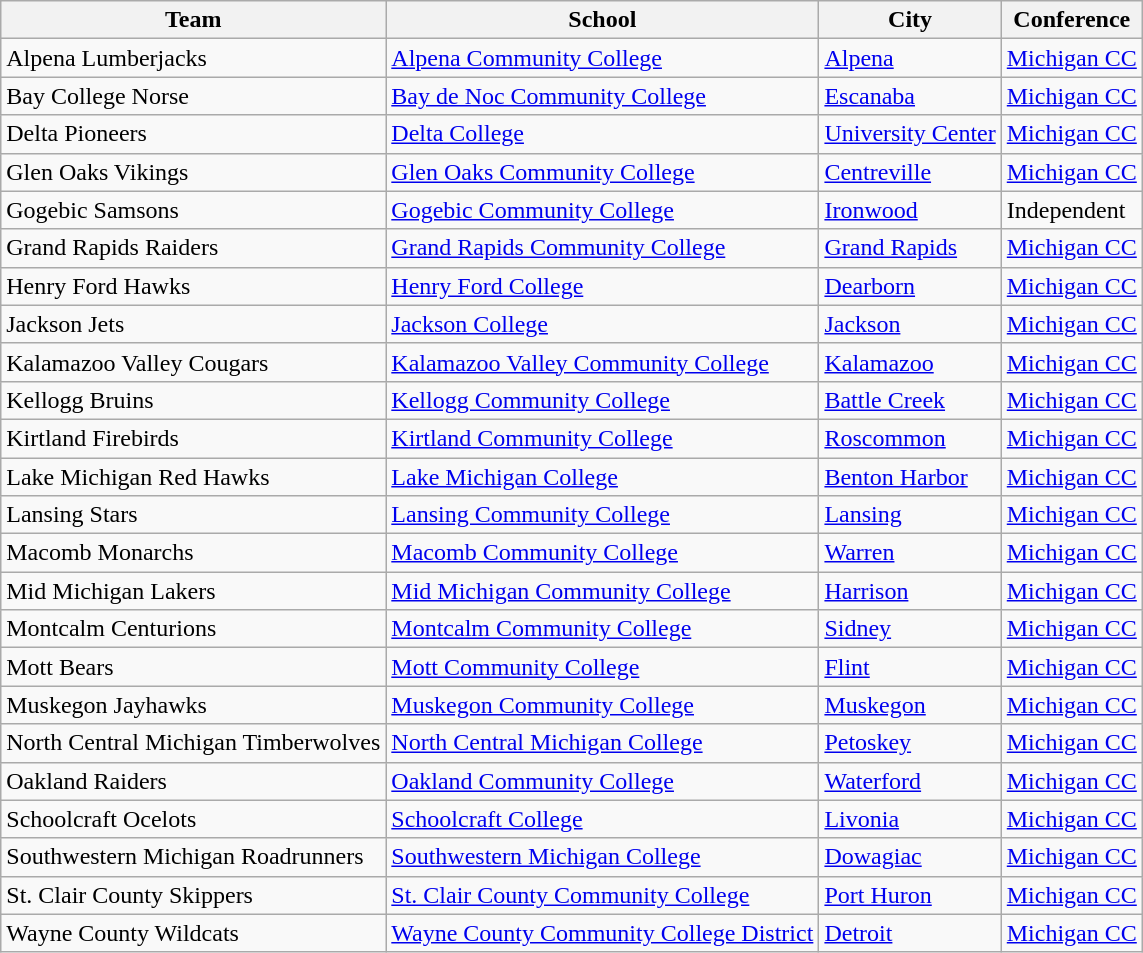<table class="sortable wikitable">
<tr>
<th>Team</th>
<th>School</th>
<th>City</th>
<th>Conference</th>
</tr>
<tr>
<td>Alpena Lumberjacks</td>
<td><a href='#'>Alpena Community College</a></td>
<td><a href='#'>Alpena</a></td>
<td><a href='#'>Michigan CC</a></td>
</tr>
<tr>
<td>Bay College Norse</td>
<td><a href='#'>Bay de Noc Community College</a></td>
<td><a href='#'>Escanaba</a></td>
<td><a href='#'>Michigan CC</a></td>
</tr>
<tr>
<td>Delta Pioneers</td>
<td><a href='#'>Delta College</a></td>
<td><a href='#'>University Center</a></td>
<td><a href='#'>Michigan CC</a></td>
</tr>
<tr>
<td>Glen Oaks Vikings</td>
<td><a href='#'>Glen Oaks Community College</a></td>
<td><a href='#'>Centreville</a></td>
<td><a href='#'>Michigan CC</a></td>
</tr>
<tr>
<td>Gogebic Samsons</td>
<td><a href='#'>Gogebic Community College</a></td>
<td><a href='#'>Ironwood</a></td>
<td>Independent</td>
</tr>
<tr>
<td>Grand Rapids Raiders</td>
<td><a href='#'>Grand Rapids Community College</a></td>
<td><a href='#'>Grand Rapids</a></td>
<td><a href='#'>Michigan CC</a></td>
</tr>
<tr>
<td>Henry Ford Hawks</td>
<td><a href='#'>Henry Ford College</a></td>
<td><a href='#'>Dearborn</a></td>
<td><a href='#'>Michigan CC</a></td>
</tr>
<tr>
<td>Jackson Jets</td>
<td><a href='#'>Jackson College</a></td>
<td><a href='#'>Jackson</a></td>
<td><a href='#'>Michigan CC</a></td>
</tr>
<tr>
<td>Kalamazoo Valley Cougars</td>
<td><a href='#'>Kalamazoo Valley Community College</a></td>
<td><a href='#'>Kalamazoo</a></td>
<td><a href='#'>Michigan CC</a></td>
</tr>
<tr>
<td>Kellogg Bruins</td>
<td><a href='#'>Kellogg Community College</a></td>
<td><a href='#'>Battle Creek</a></td>
<td><a href='#'>Michigan CC</a></td>
</tr>
<tr>
<td>Kirtland Firebirds</td>
<td><a href='#'>Kirtland Community College</a></td>
<td><a href='#'>Roscommon</a></td>
<td><a href='#'>Michigan CC</a></td>
</tr>
<tr>
<td>Lake Michigan Red Hawks</td>
<td><a href='#'>Lake Michigan College</a></td>
<td><a href='#'>Benton Harbor</a></td>
<td><a href='#'>Michigan CC</a></td>
</tr>
<tr>
<td>Lansing Stars</td>
<td><a href='#'>Lansing Community College</a></td>
<td><a href='#'>Lansing</a></td>
<td><a href='#'>Michigan CC</a></td>
</tr>
<tr>
<td>Macomb Monarchs</td>
<td><a href='#'>Macomb Community College</a></td>
<td><a href='#'>Warren</a></td>
<td><a href='#'>Michigan CC</a></td>
</tr>
<tr>
<td>Mid Michigan Lakers</td>
<td><a href='#'>Mid Michigan Community College</a></td>
<td><a href='#'>Harrison</a></td>
<td><a href='#'>Michigan CC</a></td>
</tr>
<tr>
<td>Montcalm Centurions</td>
<td><a href='#'>Montcalm Community College</a></td>
<td><a href='#'>Sidney</a></td>
<td><a href='#'>Michigan CC</a></td>
</tr>
<tr>
<td>Mott Bears</td>
<td><a href='#'>Mott Community College</a></td>
<td><a href='#'>Flint</a></td>
<td><a href='#'>Michigan CC</a></td>
</tr>
<tr>
<td>Muskegon Jayhawks</td>
<td><a href='#'>Muskegon Community College</a></td>
<td><a href='#'>Muskegon</a></td>
<td><a href='#'>Michigan CC</a></td>
</tr>
<tr>
<td>North Central Michigan Timberwolves</td>
<td><a href='#'>North Central Michigan College</a></td>
<td><a href='#'>Petoskey</a></td>
<td><a href='#'>Michigan CC</a></td>
</tr>
<tr>
<td>Oakland Raiders</td>
<td><a href='#'>Oakland Community College</a></td>
<td><a href='#'>Waterford</a></td>
<td><a href='#'>Michigan CC</a></td>
</tr>
<tr>
<td>Schoolcraft Ocelots</td>
<td><a href='#'>Schoolcraft College</a></td>
<td><a href='#'>Livonia</a></td>
<td><a href='#'>Michigan CC</a></td>
</tr>
<tr>
<td>Southwestern Michigan Roadrunners</td>
<td><a href='#'>Southwestern Michigan College</a></td>
<td><a href='#'>Dowagiac</a></td>
<td><a href='#'>Michigan CC</a></td>
</tr>
<tr>
<td>St. Clair County Skippers</td>
<td><a href='#'>St. Clair County Community College</a></td>
<td><a href='#'>Port Huron</a></td>
<td><a href='#'>Michigan CC</a></td>
</tr>
<tr>
<td>Wayne County Wildcats</td>
<td><a href='#'>Wayne County Community College District</a></td>
<td><a href='#'>Detroit</a></td>
<td><a href='#'>Michigan CC</a></td>
</tr>
</table>
